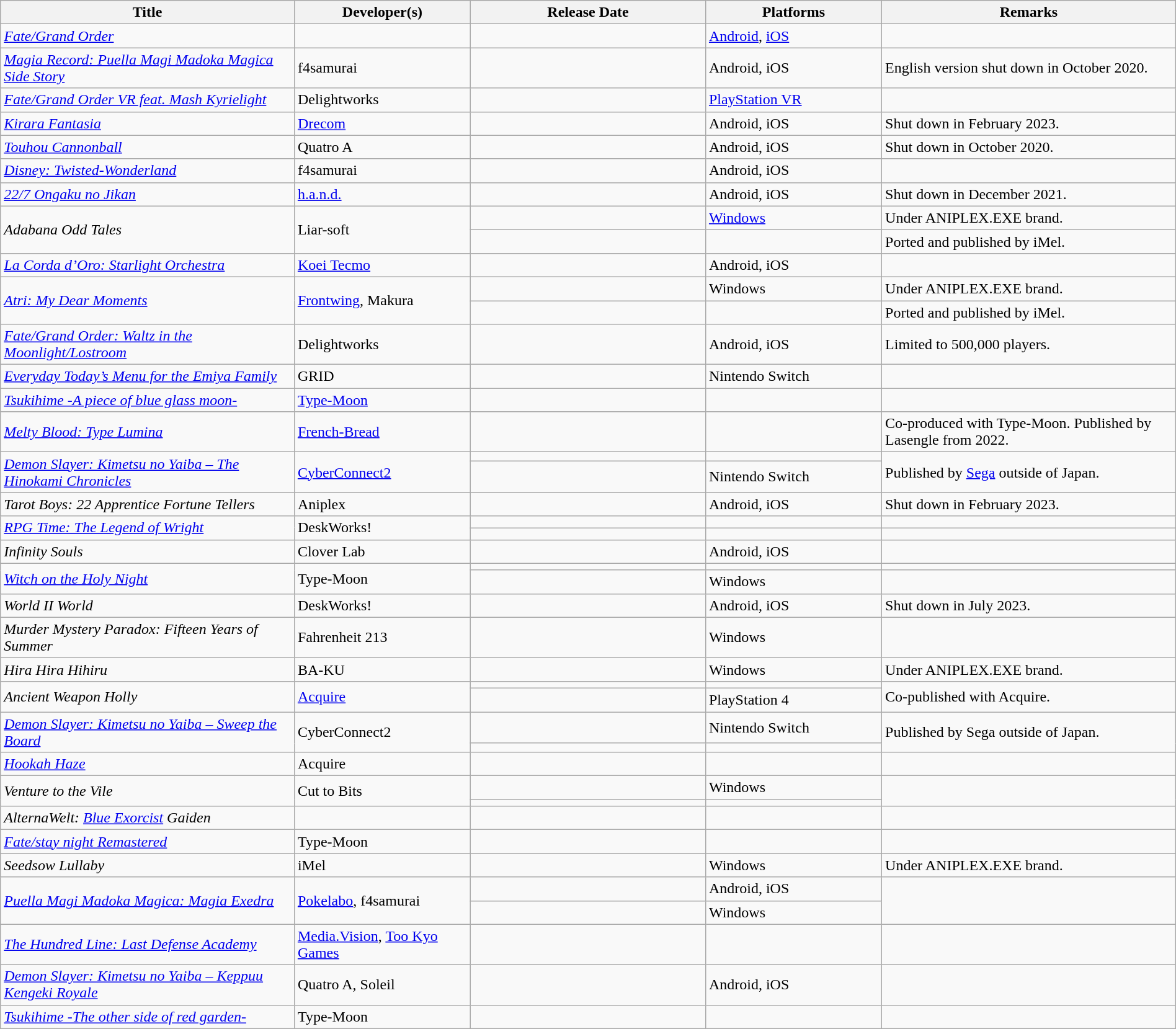<table class="wikitable sortable" style="width: 100%;">
<tr>
<th style="width:25%;">Title</th>
<th style="width:15%;">Developer(s)</th>
<th style="width:20%;">Release Date</th>
<th style="width:15%;">Platforms</th>
<th style="width:25%;">Remarks</th>
</tr>
<tr>
<td><em><a href='#'>Fate/Grand Order</a></em></td>
<td></td>
<td></td>
<td><a href='#'>Android</a>, <a href='#'>iOS</a></td>
<td></td>
</tr>
<tr>
<td><em><a href='#'>Magia Record: Puella Magi Madoka Magica Side Story</a></em></td>
<td>f4samurai</td>
<td></td>
<td>Android, iOS</td>
<td>English version shut down in October 2020.</td>
</tr>
<tr>
<td><em><a href='#'>Fate/Grand Order VR feat. Mash Kyrielight</a></em></td>
<td>Delightworks</td>
<td></td>
<td><a href='#'>PlayStation VR</a></td>
<td></td>
</tr>
<tr>
<td><em><a href='#'>Kirara Fantasia</a></em></td>
<td><a href='#'>Drecom</a></td>
<td></td>
<td>Android, iOS</td>
<td>Shut down in February 2023.</td>
</tr>
<tr>
<td><em><a href='#'>Touhou Cannonball</a></em></td>
<td>Quatro A</td>
<td></td>
<td>Android, iOS</td>
<td>Shut down in October 2020.</td>
</tr>
<tr>
<td><em><a href='#'>Disney: Twisted-Wonderland</a></em></td>
<td>f4samurai</td>
<td></td>
<td>Android, iOS</td>
<td></td>
</tr>
<tr>
<td><em><a href='#'>22/7 Ongaku no Jikan</a></em></td>
<td><a href='#'>h.a.n.d.</a></td>
<td></td>
<td>Android, iOS</td>
<td>Shut down in December 2021.</td>
</tr>
<tr>
<td rowspan = "2"><em>Adabana Odd Tales</em></td>
<td rowspan = "2">Liar-soft</td>
<td></td>
<td><a href='#'>Windows</a></td>
<td>Under ANIPLEX.EXE brand.</td>
</tr>
<tr>
<td></td>
<td></td>
<td>Ported and published by iMel.</td>
</tr>
<tr>
<td><em><a href='#'>La Corda d’Oro: Starlight Orchestra</a></em></td>
<td><a href='#'>Koei Tecmo</a></td>
<td></td>
<td>Android, iOS</td>
<td></td>
</tr>
<tr>
<td rowspan = "2"><em><a href='#'>Atri: My Dear Moments</a></em></td>
<td rowspan = "2"><a href='#'>Frontwing</a>, Makura</td>
<td></td>
<td>Windows</td>
<td>Under ANIPLEX.EXE brand.</td>
</tr>
<tr>
<td></td>
<td></td>
<td>Ported and published by iMel.</td>
</tr>
<tr>
<td><em><a href='#'>Fate/Grand Order: Waltz in the Moonlight/Lostroom</a></em></td>
<td>Delightworks</td>
<td></td>
<td>Android, iOS</td>
<td>Limited to 500,000 players.</td>
</tr>
<tr>
<td><em><a href='#'>Everyday Today’s Menu for the Emiya Family</a></em></td>
<td>GRID</td>
<td></td>
<td>Nintendo Switch</td>
<td></td>
</tr>
<tr>
<td><em><a href='#'>Tsukihime -A piece of blue glass moon-</a></em></td>
<td><a href='#'>Type-Moon</a></td>
<td></td>
<td></td>
<td></td>
</tr>
<tr>
<td><em><a href='#'>Melty Blood: Type Lumina</a></em></td>
<td><a href='#'>French-Bread</a></td>
<td></td>
<td></td>
<td>Co-produced with Type-Moon. Published by Lasengle from 2022.</td>
</tr>
<tr>
<td rowspan = "2"><em><a href='#'>Demon Slayer: Kimetsu no Yaiba – The Hinokami Chronicles</a></em></td>
<td rowspan = "2"><a href='#'>CyberConnect2</a></td>
<td></td>
<td></td>
<td rowspan = "2">Published by <a href='#'>Sega</a> outside of Japan.</td>
</tr>
<tr>
<td></td>
<td>Nintendo Switch</td>
</tr>
<tr>
<td><em>Tarot Boys: 22 Apprentice Fortune Tellers</em></td>
<td>Aniplex</td>
<td></td>
<td>Android, iOS</td>
<td>Shut down in February 2023.</td>
</tr>
<tr>
<td rowspan = "2"><em><a href='#'>RPG Time: The Legend of Wright</a></em></td>
<td rowspan = "2">DeskWorks!</td>
<td></td>
<td></td>
<td></td>
</tr>
<tr>
<td></td>
<td></td>
<td></td>
</tr>
<tr>
<td><em>Infinity Souls</em></td>
<td>Clover Lab</td>
<td></td>
<td>Android, iOS</td>
<td></td>
</tr>
<tr>
<td rowspan = "2"><em><a href='#'>Witch on the Holy Night</a></em></td>
<td rowspan = "2">Type-Moon</td>
<td></td>
<td></td>
<td></td>
</tr>
<tr>
<td></td>
<td>Windows</td>
<td></td>
</tr>
<tr>
<td><em>World II World</em></td>
<td>DeskWorks!</td>
<td></td>
<td>Android, iOS</td>
<td>Shut down in July 2023.</td>
</tr>
<tr>
<td><em>Murder Mystery Paradox: Fifteen Years of Summer</em></td>
<td>Fahrenheit 213</td>
<td></td>
<td>Windows</td>
<td></td>
</tr>
<tr>
<td><em>Hira Hira Hihiru</em></td>
<td>BA-KU</td>
<td></td>
<td>Windows</td>
<td>Under ANIPLEX.EXE brand.</td>
</tr>
<tr>
<td rowspan = "2"><em>Ancient Weapon Holly</em></td>
<td rowspan = "2"><a href='#'>Acquire</a></td>
<td></td>
<td></td>
<td rowspan = "2">Co-published with Acquire.</td>
</tr>
<tr>
<td></td>
<td>PlayStation 4</td>
</tr>
<tr>
<td rowspan = "2"><em><a href='#'>Demon Slayer: Kimetsu no Yaiba – Sweep the Board</a></em></td>
<td rowspan = "2">CyberConnect2</td>
<td></td>
<td>Nintendo Switch</td>
<td rowspan = "2">Published by Sega outside of Japan.</td>
</tr>
<tr>
<td></td>
<td></td>
</tr>
<tr>
<td><em><a href='#'>Hookah Haze</a></em></td>
<td>Acquire</td>
<td></td>
<td></td>
<td></td>
</tr>
<tr>
<td rowspan = "2"><em>Venture to the Vile</em></td>
<td rowspan = "2">Cut to Bits</td>
<td></td>
<td>Windows</td>
<td rowspan = "2"></td>
</tr>
<tr>
<td></td>
<td></td>
</tr>
<tr>
<td><em>AlternaWelt: <a href='#'>Blue Exorcist</a> Gaiden</em></td>
<td></td>
<td></td>
<td></td>
<td></td>
</tr>
<tr>
<td><em><a href='#'>Fate/stay night Remastered</a></em></td>
<td>Type-Moon</td>
<td></td>
<td></td>
<td></td>
</tr>
<tr>
<td><em>Seedsow Lullaby</em></td>
<td>iMel</td>
<td></td>
<td>Windows</td>
<td>Under ANIPLEX.EXE brand.</td>
</tr>
<tr>
<td rowspan = "2"><em><a href='#'>Puella Magi Madoka Magica: Magia Exedra</a></em></td>
<td rowspan = "2"><a href='#'>Pokelabo</a>, f4samurai</td>
<td></td>
<td>Android, iOS</td>
<td rowspan = "2"></td>
</tr>
<tr>
<td></td>
<td>Windows</td>
</tr>
<tr>
<td><em><a href='#'>The Hundred Line: Last Defense Academy</a></em></td>
<td><a href='#'>Media.Vision</a>, <a href='#'>Too Kyo Games</a></td>
<td></td>
<td></td>
<td></td>
</tr>
<tr>
<td><em><a href='#'>Demon Slayer: Kimetsu no Yaiba – Keppuu Kengeki Royale</a></em></td>
<td>Quatro A, Soleil</td>
<td></td>
<td>Android, iOS</td>
<td></td>
</tr>
<tr>
<td><em><a href='#'>Tsukihime -The other side of red garden-</a></em></td>
<td>Type-Moon</td>
<td></td>
<td></td>
<td></td>
</tr>
</table>
